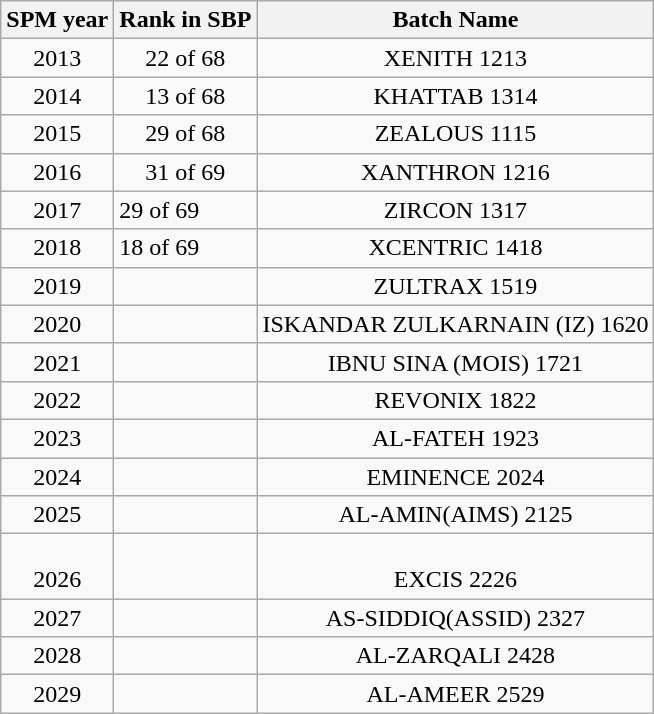<table class="wikitable">
<tr>
<th>SPM year</th>
<th>Rank in SBP</th>
<th>Batch Name</th>
</tr>
<tr>
<td style="text-align: center;">2013</td>
<td style="text-align: center;">22 of 68</td>
<td style="text-align: center;">XENITH 1213</td>
</tr>
<tr>
<td style="text-align: center;">2014</td>
<td style="text-align: center;">13 of 68</td>
<td style="text-align: center;">KHATTAB 1314</td>
</tr>
<tr>
<td style="text-align: center;">2015</td>
<td style="text-align: center;">29 of 68</td>
<td style="text-align: center;">ZEALOUS 1115</td>
</tr>
<tr>
<td style="text-align: center;">2016</td>
<td style="text-align: center;">31 of 69</td>
<td style="text-align: center;">XANTHRON 1216</td>
</tr>
<tr>
<td style="text-align: center;">2017</td>
<td>29 of 69</td>
<td style="text-align: center;">ZIRCON 1317</td>
</tr>
<tr>
<td style="text-align: center;">2018</td>
<td>18 of 69</td>
<td style="text-align: center;">XCENTRIC 1418</td>
</tr>
<tr>
<td style="text-align: center;">2019</td>
<td></td>
<td style="text-align: center;">ZULTRAX 1519</td>
</tr>
<tr>
<td style="text-align: center;">2020</td>
<td></td>
<td style="text-align: center;">ISKANDAR ZULKARNAIN (IZ) 1620</td>
</tr>
<tr>
<td style="text-align: center;">2021</td>
<td></td>
<td style="text-align: center;">IBNU SINA (MOIS) 1721</td>
</tr>
<tr>
<td style="text-align: center;">2022</td>
<td></td>
<td style="text-align: center;">REVONIX 1822</td>
</tr>
<tr>
<td style="text-align: center;">2023</td>
<td></td>
<td style="text-align: center;">AL-FATEH 1923</td>
</tr>
<tr>
<td style="text-align: center;">2024</td>
<td></td>
<td style="text-align: center;">EMINENCE 2024</td>
</tr>
<tr>
<td style="text-align: center;">2025</td>
<td></td>
<td style="text-align: center;">AL-AMIN(AIMS) 2125</td>
</tr>
<tr>
<td style="text-align: center;"><br>2026</td>
<td></td>
<td style="text-align: center;"><br>EXCIS 2226</td>
</tr>
<tr>
<td style="text-align: center;">2027</td>
<td></td>
<td style="text-align: center;">AS-SIDDIQ(ASSID) 2327</td>
</tr>
<tr>
<td style="text-align: center;">2028</td>
<td></td>
<td style="text-align: center;">AL-ZARQALI 2428</td>
</tr>
<tr>
<td style="text-align: center;">2029</td>
<td></td>
<td style="text-align: center;">AL-AMEER 2529</td>
</tr>
</table>
